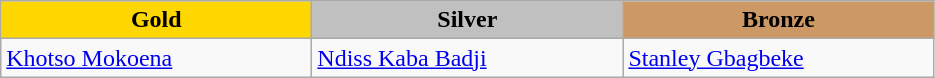<table class="wikitable" style="text-align:left">
<tr align="center">
<td width=200 bgcolor=gold><strong>Gold</strong></td>
<td width=200 bgcolor=silver><strong>Silver</strong></td>
<td width=200 bgcolor=CC9966><strong>Bronze</strong></td>
</tr>
<tr>
<td><a href='#'>Khotso Mokoena</a><br><em></em></td>
<td><a href='#'>Ndiss Kaba Badji</a><br><em></em></td>
<td><a href='#'>Stanley Gbagbeke</a><br><em></em></td>
</tr>
</table>
